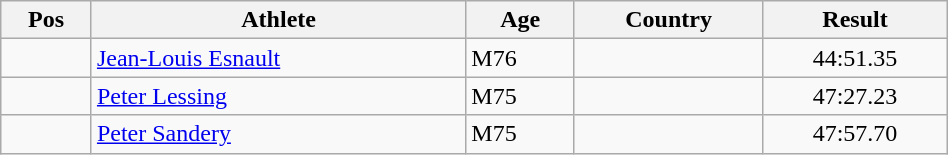<table class="wikitable"  style="text-align:center; width:50%;">
<tr>
<th>Pos</th>
<th>Athlete</th>
<th>Age</th>
<th>Country</th>
<th>Result</th>
</tr>
<tr>
<td align=center></td>
<td align=left><a href='#'>Jean-Louis Esnault</a></td>
<td align=left>M76</td>
<td align=left></td>
<td>44:51.35</td>
</tr>
<tr>
<td align=center></td>
<td align=left><a href='#'>Peter Lessing</a></td>
<td align=left>M75</td>
<td align=left></td>
<td>47:27.23</td>
</tr>
<tr>
<td align=center></td>
<td align=left><a href='#'>Peter Sandery</a></td>
<td align=left>M75</td>
<td align=left></td>
<td>47:57.70</td>
</tr>
</table>
